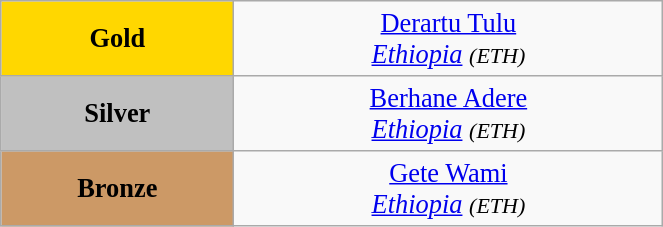<table class="wikitable" style=" text-align:center; font-size:110%;" width="35%">
<tr>
<td bgcolor="gold"><strong>Gold</strong></td>
<td> <a href='#'>Derartu Tulu</a><br><em><a href='#'>Ethiopia</a> <small>(ETH)</small></em></td>
</tr>
<tr>
<td bgcolor="silver"><strong>Silver</strong></td>
<td> <a href='#'>Berhane Adere</a><br><em><a href='#'>Ethiopia</a> <small>(ETH)</small></em></td>
</tr>
<tr>
<td bgcolor="CC9966"><strong>Bronze</strong></td>
<td> <a href='#'>Gete Wami</a><br><em><a href='#'>Ethiopia</a> <small>(ETH)</small></em></td>
</tr>
</table>
